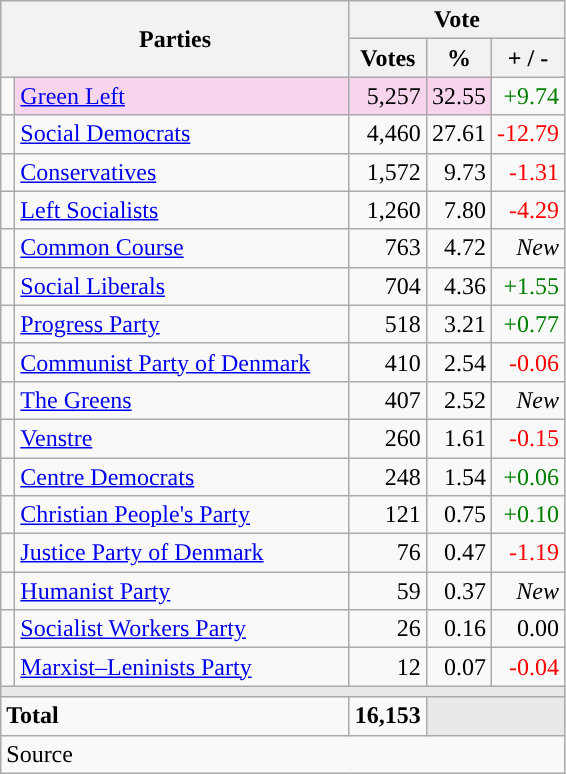<table class="wikitable" style="text-align:right;">
<tr>
<th style="text-align:centre;" rowspan="2" colspan="2" width="225">Parties</th>
<th colspan="3">Vote</th>
</tr>
<tr>
<th width="15">Votes</th>
<th width="15">%</th>
<th width="15">+ / -</th>
</tr>
<tr>
<td width="2" style="color:inherit;background:"></td>
<td bgcolor=#f7d5ed  align="left"><a href='#'>Green Left</a></td>
<td bgcolor=#f7d5ed>5,257</td>
<td bgcolor=#f7d5ed>32.55</td>
<td style=color:green;>+9.74</td>
</tr>
<tr>
<td width="2" style="color:inherit;background:"></td>
<td align="left"><a href='#'>Social Democrats</a></td>
<td>4,460</td>
<td>27.61</td>
<td style=color:red;>-12.79</td>
</tr>
<tr>
<td width="2" style="color:inherit;background:"></td>
<td align="left"><a href='#'>Conservatives</a></td>
<td>1,572</td>
<td>9.73</td>
<td style=color:red;>-1.31</td>
</tr>
<tr>
<td width="2" style="color:inherit;background:"></td>
<td align="left"><a href='#'>Left Socialists</a></td>
<td>1,260</td>
<td>7.80</td>
<td style=color:red;>-4.29</td>
</tr>
<tr>
<td width="2" style="color:inherit;background:"></td>
<td align="left"><a href='#'>Common Course</a></td>
<td>763</td>
<td>4.72</td>
<td><em>New</em></td>
</tr>
<tr>
<td width="2" style="color:inherit;background:"></td>
<td align="left"><a href='#'>Social Liberals</a></td>
<td>704</td>
<td>4.36</td>
<td style=color:green;>+1.55</td>
</tr>
<tr>
<td width="2" style="color:inherit;background:"></td>
<td align="left"><a href='#'>Progress Party</a></td>
<td>518</td>
<td>3.21</td>
<td style=color:green;>+0.77</td>
</tr>
<tr>
<td width="2" style="color:inherit;background:"></td>
<td align="left"><a href='#'>Communist Party of Denmark</a></td>
<td>410</td>
<td>2.54</td>
<td style=color:red;>-0.06</td>
</tr>
<tr>
<td width="2" style="color:inherit;background:"></td>
<td align="left"><a href='#'>The Greens</a></td>
<td>407</td>
<td>2.52</td>
<td><em>New</em></td>
</tr>
<tr>
<td width="2" style="color:inherit;background:"></td>
<td align="left"><a href='#'>Venstre</a></td>
<td>260</td>
<td>1.61</td>
<td style=color:red;>-0.15</td>
</tr>
<tr>
<td width="2" style="color:inherit;background:"></td>
<td align="left"><a href='#'>Centre Democrats</a></td>
<td>248</td>
<td>1.54</td>
<td style=color:green;>+0.06</td>
</tr>
<tr>
<td width="2" style="color:inherit;background:"></td>
<td align="left"><a href='#'>Christian People's Party</a></td>
<td>121</td>
<td>0.75</td>
<td style=color:green;>+0.10</td>
</tr>
<tr>
<td width="2" style="color:inherit;background:"></td>
<td align="left"><a href='#'>Justice Party of Denmark</a></td>
<td>76</td>
<td>0.47</td>
<td style=color:red;>-1.19</td>
</tr>
<tr>
<td width="2" style="color:inherit;background:"></td>
<td align="left"><a href='#'>Humanist Party</a></td>
<td>59</td>
<td>0.37</td>
<td><em>New</em></td>
</tr>
<tr>
<td width="2" style="color:inherit;background:"></td>
<td align="left"><a href='#'>Socialist Workers Party</a></td>
<td>26</td>
<td>0.16</td>
<td>0.00</td>
</tr>
<tr>
<td width="2" style="color:inherit;background:"></td>
<td align="left"><a href='#'>Marxist–Leninists Party</a></td>
<td>12</td>
<td>0.07</td>
<td style=color:red;>-0.04</td>
</tr>
<tr>
<td colspan="7" bgcolor="#E9E9E9"></td>
</tr>
<tr>
<td align="left" colspan="2"><strong>Total</strong></td>
<td><strong>16,153</strong></td>
<td bgcolor="#E9E9E9" colspan="2"></td>
</tr>
<tr>
<td align="left" colspan="6">Source</td>
</tr>
</table>
